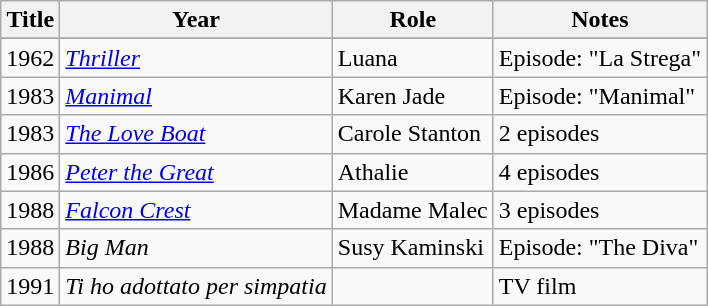<table class="wikitable plainrowheaders sortable">
<tr>
<th scope="col">Title</th>
<th scope="col">Year</th>
<th scope="col">Role</th>
<th scope="col" class="unsortable">Notes</th>
</tr>
<tr>
</tr>
<tr>
<td>1962</td>
<td><em><a href='#'>Thriller</a></em></td>
<td>Luana</td>
<td>Episode: "La Strega"</td>
</tr>
<tr>
<td>1983</td>
<td><em><a href='#'>Manimal</a></em></td>
<td>Karen Jade</td>
<td>Episode: "Manimal"</td>
</tr>
<tr>
<td>1983</td>
<td><em><a href='#'>The Love Boat</a></em></td>
<td>Carole Stanton</td>
<td>2 episodes</td>
</tr>
<tr>
<td>1986</td>
<td><em><a href='#'>Peter the Great</a></em></td>
<td>Athalie</td>
<td>4 episodes</td>
</tr>
<tr>
<td>1988</td>
<td><em><a href='#'>Falcon Crest</a></em></td>
<td>Madame Malec</td>
<td>3 episodes</td>
</tr>
<tr>
<td>1988</td>
<td><em>Big Man</em></td>
<td>Susy Kaminski</td>
<td>Episode: "The Diva"</td>
</tr>
<tr>
<td>1991</td>
<td><em>Ti ho adottato per simpatia</em></td>
<td></td>
<td>TV film</td>
</tr>
</table>
